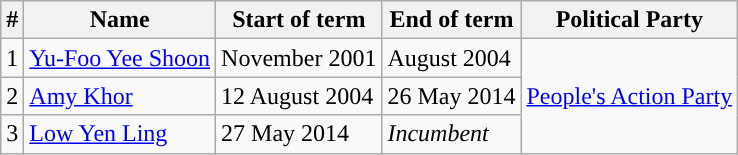<table class="wikitable sortable">
<tr>
<th>#</th>
<th>Name</th>
<th>Start of term</th>
<th>End of term</th>
<th>Political Party</th>
</tr>
<tr>
<td>1</td>
<td><a href='#'>Yu-Foo Yee Shoon</a></td>
<td>November 2001</td>
<td>August 2004</td>
<td rowspan="3'"><a href='#'>People's Action Party</a></td>
</tr>
<tr>
<td>2</td>
<td><a href='#'>Amy Khor</a></td>
<td>12 August 2004</td>
<td>26 May 2014</td>
</tr>
<tr>
<td>3</td>
<td><a href='#'>Low Yen Ling</a></td>
<td>27 May 2014</td>
<td><em>Incumbent</em></td>
</tr>
</table>
